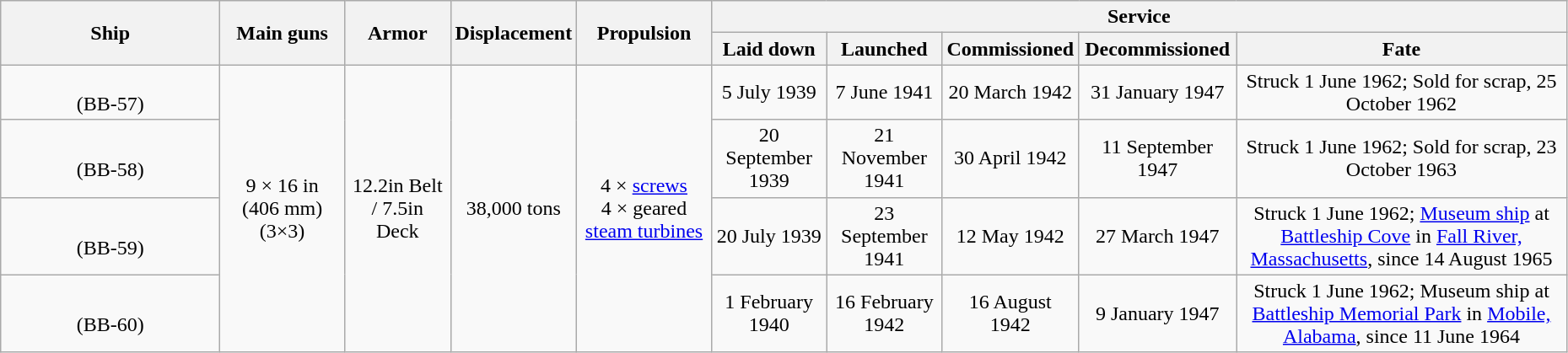<table class="wikitable" style="width:98%;">
<tr valign="center">
<th scope="col" rowspan="2" style="text-align:center; width:14%;">Ship</th>
<th scope="col" style="text-align:center;" rowspan="2">Main guns</th>
<th scope="col" style="text-align:center;" rowspan="2">Armor</th>
<th scope="col" style="text-align:center;" rowspan="2">Displacement</th>
<th scope="col" style="text-align:center;" rowspan="2">Propulsion</th>
<th scope="col" style="text-align:center;" colspan="5">Service</th>
</tr>
<tr valign="top">
<th scope="col" style="text-align:center;">Laid down</th>
<th scope="col" style="text-align:center;">Launched</th>
<th scope="col" style="text-align:center;">Commissioned</th>
<th scope="col" style="text-align:center;">Decommissioned</th>
<th scope="col" style="text-align:center;">Fate</th>
</tr>
<tr>
<td style="text-align:center"><br>(BB-57)</td>
<td style="text-align:center;" rowspan="5">9 × 16 in (406 mm) (3×3)</td>
<td style="text-align:center;" rowspan="5">12.2in Belt / 7.5in Deck</td>
<td style="text-align:center;" rowspan="5">38,000 tons</td>
<td style="text-align:center;" rowspan="5">4 × <a href='#'>screws</a><br>4 × geared <a href='#'>steam turbines</a></td>
<td style="text-align:center">5 July 1939</td>
<td style="text-align:center">7 June 1941</td>
<td style="text-align:center">20 March 1942</td>
<td style="text-align:center">31 January 1947</td>
<td style="text-align:center">Struck 1 June 1962; Sold for scrap, 25 October 1962</td>
</tr>
<tr>
<td style="text-align:center"><br>(BB-58)</td>
<td style="text-align:center">20 September 1939</td>
<td style="text-align:center">21 November 1941</td>
<td style="text-align:center">30 April 1942</td>
<td style="text-align:center">11 September 1947</td>
<td style="text-align:center">Struck 1 June 1962; Sold for scrap, 23 October 1963</td>
</tr>
<tr>
<td style="text-align:center"><br>(BB-59)</td>
<td style="text-align:center">20 July 1939</td>
<td style="text-align:center">23 September 1941</td>
<td style="text-align:center">12 May 1942</td>
<td style="text-align:center">27 March 1947</td>
<td style="text-align:center">Struck 1 June 1962; <a href='#'>Museum ship</a> at <a href='#'>Battleship Cove</a> in <a href='#'>Fall River, Massachusetts</a>, since 14 August 1965</td>
</tr>
<tr>
<td style="text-align:center"><br>(BB-60)</td>
<td style="text-align:center">1 February 1940</td>
<td style="text-align:center">16 February 1942</td>
<td style="text-align:center">16 August 1942</td>
<td style="text-align:center">9 January 1947</td>
<td style="text-align:center">Struck 1 June 1962; Museum ship at <a href='#'>Battleship Memorial Park</a> in <a href='#'>Mobile, Alabama</a>, since 11 June 1964</td>
</tr>
</table>
